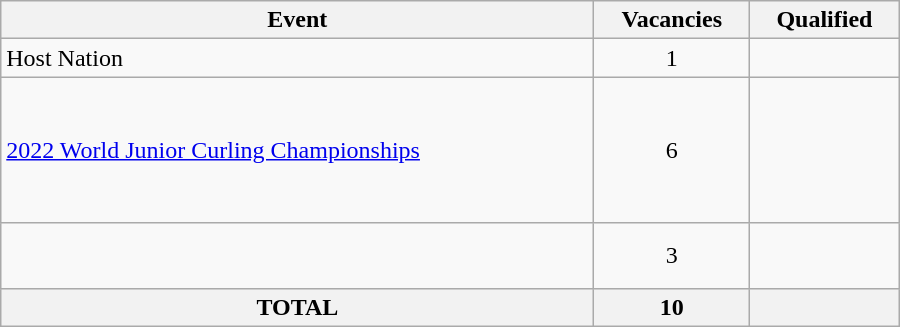<table class="wikitable" style="width:600px">
<tr>
<th>Event</th>
<th>Vacancies</th>
<th>Qualified</th>
</tr>
<tr>
<td>Host Nation</td>
<td align=center>1</td>
<td></td>
</tr>
<tr>
<td><a href='#'>2022 World Junior Curling Championships</a></td>
<td align=center>6</td>
<td><br><br><br><br><br></td>
</tr>
<tr>
<td></td>
<td align=center>3</td>
<td><br><br></td>
</tr>
<tr>
<th>TOTAL</th>
<th>10</th>
<th></th>
</tr>
</table>
